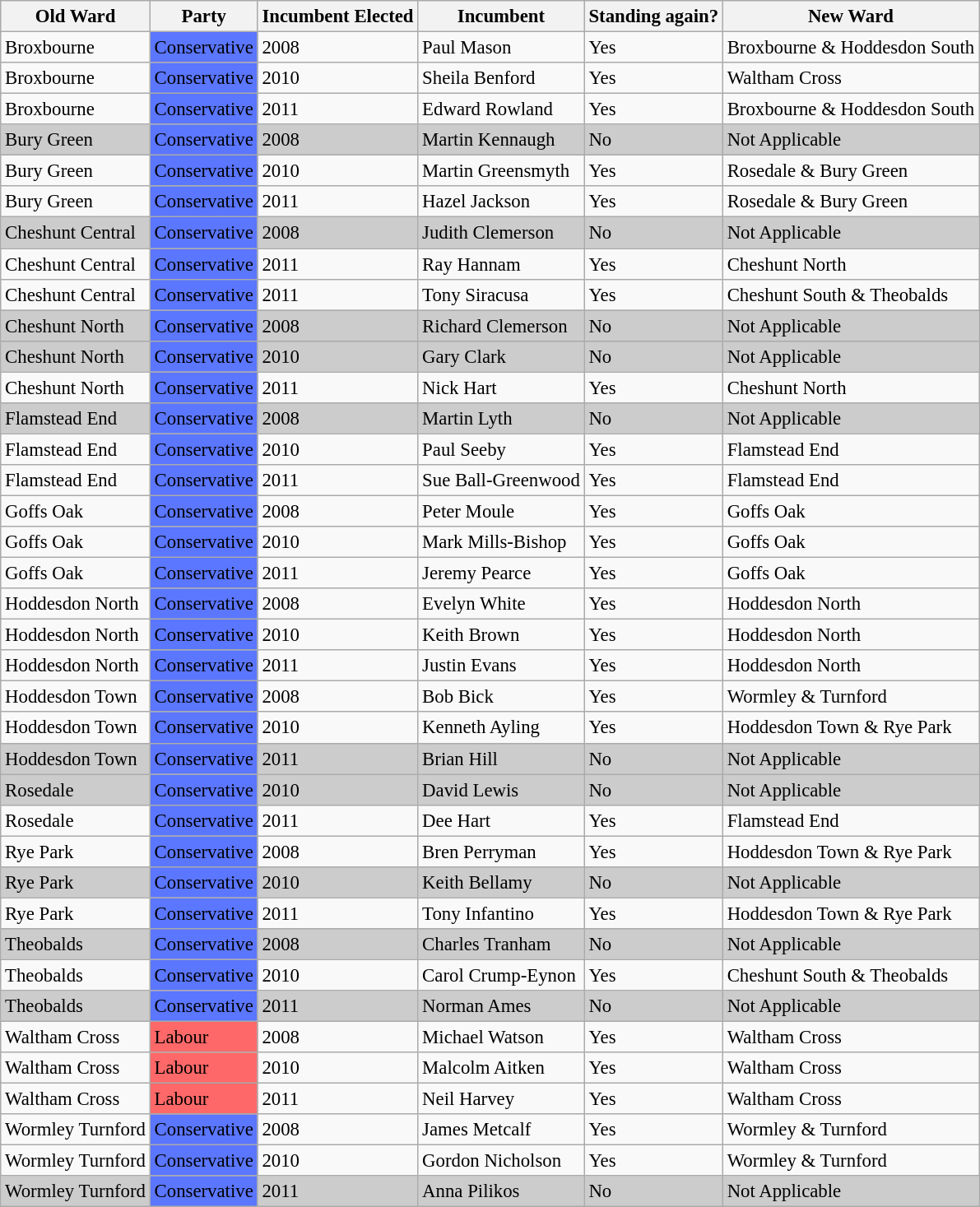<table class="wikitable" style="font-size: 95%;">
<tr>
<th>Old Ward</th>
<th>Party</th>
<th>Incumbent Elected</th>
<th>Incumbent</th>
<th>Standing again?</th>
<th>New Ward</th>
</tr>
<tr>
<td>Broxbourne</td>
<td style="background:#5b76ff;">Conservative</td>
<td>2008</td>
<td>Paul Mason</td>
<td>Yes</td>
<td>Broxbourne & Hoddesdon South</td>
</tr>
<tr>
<td>Broxbourne</td>
<td style="background:#5b76ff;">Conservative</td>
<td>2010</td>
<td>Sheila Benford</td>
<td>Yes</td>
<td>Waltham Cross</td>
</tr>
<tr>
<td>Broxbourne</td>
<td style="background:#5b76ff;">Conservative</td>
<td>2011</td>
<td>Edward Rowland</td>
<td>Yes</td>
<td>Broxbourne & Hoddesdon South</td>
</tr>
<tr>
<td style="background:#ccc;">Bury Green</td>
<td style="background:#5b76ff;">Conservative</td>
<td style="background:#ccc;">2008</td>
<td style="background:#ccc;">Martin Kennaugh</td>
<td style="background:#ccc;">No</td>
<td style="background:#ccc;">Not Applicable</td>
</tr>
<tr>
<td>Bury Green</td>
<td style="background:#5b76ff;">Conservative</td>
<td>2010</td>
<td>Martin Greensmyth</td>
<td>Yes</td>
<td>Rosedale & Bury Green</td>
</tr>
<tr>
<td>Bury Green</td>
<td style="background:#5b76ff;">Conservative</td>
<td>2011</td>
<td>Hazel Jackson</td>
<td>Yes</td>
<td>Rosedale & Bury Green</td>
</tr>
<tr>
<td style="background:#ccc;">Cheshunt Central</td>
<td style="background:#5b76ff;">Conservative</td>
<td style="background:#ccc;">2008</td>
<td style="background:#ccc;">Judith Clemerson</td>
<td style="background:#ccc;">No</td>
<td style="background:#ccc;">Not Applicable</td>
</tr>
<tr>
<td>Cheshunt Central</td>
<td style="background:#5b76ff;">Conservative</td>
<td>2011</td>
<td>Ray Hannam</td>
<td>Yes</td>
<td>Cheshunt North</td>
</tr>
<tr>
<td>Cheshunt Central</td>
<td style="background:#5b76ff;">Conservative</td>
<td>2011</td>
<td>Tony Siracusa</td>
<td>Yes</td>
<td>Cheshunt South & Theobalds</td>
</tr>
<tr>
<td style="background:#ccc;">Cheshunt North</td>
<td style="background:#5b76ff;">Conservative</td>
<td style="background:#ccc;">2008</td>
<td style="background:#ccc;">Richard Clemerson</td>
<td style="background:#ccc;">No</td>
<td style="background:#ccc;">Not Applicable</td>
</tr>
<tr>
<td style="background:#ccc;">Cheshunt North</td>
<td style="background:#5b76ff;">Conservative</td>
<td style="background:#ccc;">2010</td>
<td style="background:#ccc;">Gary Clark</td>
<td style="background:#ccc;">No</td>
<td style="background:#ccc;">Not Applicable</td>
</tr>
<tr>
<td>Cheshunt North</td>
<td style="background:#5b76ff;">Conservative</td>
<td>2011</td>
<td>Nick Hart</td>
<td>Yes</td>
<td>Cheshunt North</td>
</tr>
<tr>
<td style="background:#ccc;">Flamstead End</td>
<td style="background:#5b76ff;">Conservative</td>
<td style="background:#ccc;">2008</td>
<td style="background:#ccc;">Martin Lyth</td>
<td style="background:#ccc;">No</td>
<td style="background:#ccc;">Not Applicable</td>
</tr>
<tr>
<td>Flamstead End</td>
<td style="background:#5b76ff;">Conservative</td>
<td>2010</td>
<td>Paul Seeby</td>
<td>Yes</td>
<td>Flamstead End</td>
</tr>
<tr>
<td>Flamstead End</td>
<td style="background:#5b76ff;">Conservative</td>
<td>2011</td>
<td>Sue Ball-Greenwood</td>
<td>Yes</td>
<td>Flamstead End</td>
</tr>
<tr>
<td>Goffs Oak</td>
<td style="background:#5b76ff;">Conservative</td>
<td>2008</td>
<td>Peter Moule</td>
<td>Yes</td>
<td>Goffs Oak</td>
</tr>
<tr>
<td>Goffs Oak</td>
<td style="background:#5b76ff;">Conservative</td>
<td>2010</td>
<td>Mark Mills-Bishop</td>
<td>Yes</td>
<td>Goffs Oak</td>
</tr>
<tr>
<td>Goffs Oak</td>
<td style="background:#5b76ff;">Conservative</td>
<td>2011</td>
<td>Jeremy Pearce</td>
<td>Yes</td>
<td>Goffs Oak</td>
</tr>
<tr>
<td>Hoddesdon North</td>
<td style="background:#5b76ff;">Conservative</td>
<td>2008</td>
<td>Evelyn White</td>
<td>Yes</td>
<td>Hoddesdon North</td>
</tr>
<tr>
<td>Hoddesdon North</td>
<td style="background:#5b76ff;">Conservative</td>
<td>2010</td>
<td>Keith Brown</td>
<td>Yes</td>
<td>Hoddesdon North</td>
</tr>
<tr>
<td>Hoddesdon North</td>
<td style="background:#5b76ff;">Conservative</td>
<td>2011</td>
<td>Justin Evans</td>
<td>Yes</td>
<td>Hoddesdon North</td>
</tr>
<tr>
<td>Hoddesdon Town</td>
<td style="background:#5b76ff;">Conservative</td>
<td>2008</td>
<td>Bob Bick</td>
<td>Yes</td>
<td>Wormley & Turnford</td>
</tr>
<tr>
<td>Hoddesdon Town</td>
<td style="background:#5b76ff;">Conservative</td>
<td>2010</td>
<td>Kenneth Ayling</td>
<td>Yes</td>
<td>Hoddesdon Town & Rye Park</td>
</tr>
<tr>
<td style="background:#ccc;">Hoddesdon Town</td>
<td style="background:#5b76ff;">Conservative</td>
<td style="background:#ccc;">2011</td>
<td style="background:#ccc;">Brian Hill</td>
<td style="background:#ccc;">No</td>
<td style="background:#ccc;">Not Applicable</td>
</tr>
<tr>
<td style="background:#ccc;">Rosedale</td>
<td style="background:#5b76ff;">Conservative</td>
<td style="background:#ccc;">2010</td>
<td style="background:#ccc;">David Lewis</td>
<td style="background:#ccc;">No</td>
<td style="background:#ccc;">Not Applicable</td>
</tr>
<tr>
<td>Rosedale</td>
<td style="background:#5b76ff;">Conservative</td>
<td>2011</td>
<td>Dee Hart</td>
<td>Yes</td>
<td>Flamstead End</td>
</tr>
<tr>
<td>Rye Park</td>
<td style="background:#5b76ff;">Conservative</td>
<td>2008</td>
<td>Bren Perryman</td>
<td>Yes</td>
<td>Hoddesdon Town & Rye Park</td>
</tr>
<tr>
<td style="background:#ccc;">Rye Park</td>
<td style="background:#5b76ff;">Conservative</td>
<td style="background:#ccc;">2010</td>
<td style="background:#ccc;">Keith Bellamy</td>
<td style="background:#ccc;">No</td>
<td style="background:#ccc;">Not Applicable</td>
</tr>
<tr>
<td>Rye Park</td>
<td style="background:#5b76ff;">Conservative</td>
<td>2011</td>
<td>Tony Infantino</td>
<td>Yes</td>
<td>Hoddesdon Town & Rye Park</td>
</tr>
<tr>
<td style="background:#ccc;">Theobalds</td>
<td style="background:#5b76ff;">Conservative</td>
<td style="background:#ccc;">2008</td>
<td style="background:#ccc;">Charles Tranham</td>
<td style="background:#ccc;">No</td>
<td style="background:#ccc;">Not Applicable</td>
</tr>
<tr>
<td>Theobalds</td>
<td style="background:#5b76ff;">Conservative</td>
<td>2010</td>
<td>Carol Crump-Eynon</td>
<td>Yes</td>
<td>Cheshunt South & Theobalds</td>
</tr>
<tr>
<td style="background:#ccc;">Theobalds</td>
<td style="background:#5b76ff;">Conservative</td>
<td style="background:#ccc;">2011</td>
<td style="background:#ccc;">Norman Ames</td>
<td style="background:#ccc;">No</td>
<td style="background:#ccc;">Not Applicable</td>
</tr>
<tr>
<td>Waltham Cross</td>
<td style="background:#ff6868;">Labour</td>
<td>2008</td>
<td>Michael Watson</td>
<td>Yes</td>
<td>Waltham Cross</td>
</tr>
<tr>
<td>Waltham Cross</td>
<td style="background:#ff6868;">Labour</td>
<td>2010</td>
<td>Malcolm Aitken</td>
<td>Yes</td>
<td>Waltham Cross</td>
</tr>
<tr>
<td>Waltham Cross</td>
<td style="background:#ff6868;">Labour</td>
<td>2011</td>
<td>Neil Harvey</td>
<td>Yes</td>
<td>Waltham Cross</td>
</tr>
<tr>
<td>Wormley Turnford</td>
<td style="background:#5b76ff;">Conservative</td>
<td>2008</td>
<td>James Metcalf</td>
<td>Yes</td>
<td>Wormley & Turnford</td>
</tr>
<tr>
<td>Wormley Turnford</td>
<td style="background:#5b76ff;">Conservative</td>
<td>2010</td>
<td>Gordon Nicholson</td>
<td>Yes</td>
<td>Wormley & Turnford</td>
</tr>
<tr>
<td style="background:#ccc;">Wormley Turnford</td>
<td style="background:#5b76ff;">Conservative</td>
<td style="background:#ccc;">2011</td>
<td style="background:#ccc;">Anna Pilikos</td>
<td style="background:#ccc;">No</td>
<td style="background:#ccc;">Not Applicable</td>
</tr>
</table>
